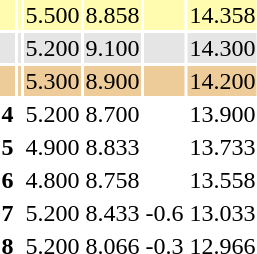<table>
<tr style="background: #fffcaf">
<th scope=row style="text-align:center"></th>
<td align=left></td>
<td>5.500</td>
<td>8.858</td>
<td></td>
<td>14.358</td>
</tr>
<tr style="background: #e5e5e5">
<th scope=row style="text-align:center"></th>
<td align=left></td>
<td>5.200</td>
<td>9.100</td>
<td></td>
<td>14.300</td>
</tr>
<tr style="background: #eecc99">
<th scope=row style="text-align:center"></th>
<td align=left></td>
<td>5.300</td>
<td>8.900</td>
<td></td>
<td>14.200</td>
</tr>
<tr>
<th scope=row style="text-align:center">4</th>
<td align=left></td>
<td>5.200</td>
<td>8.700</td>
<td></td>
<td>13.900</td>
</tr>
<tr>
<th scope=row style="text-align:center">5</th>
<td align=left></td>
<td>4.900</td>
<td>8.833</td>
<td></td>
<td>13.733</td>
</tr>
<tr>
<th scope=row style="text-align:center">6</th>
<td align=left></td>
<td>4.800</td>
<td>8.758</td>
<td></td>
<td>13.558</td>
</tr>
<tr>
<th scope=row style="text-align:center">7</th>
<td align=left></td>
<td>5.200</td>
<td>8.433</td>
<td>-0.6</td>
<td>13.033</td>
</tr>
<tr>
<th scope=row style="text-align:center">8</th>
<td align=left></td>
<td>5.200</td>
<td>8.066</td>
<td>-0.3</td>
<td>12.966</td>
</tr>
</table>
